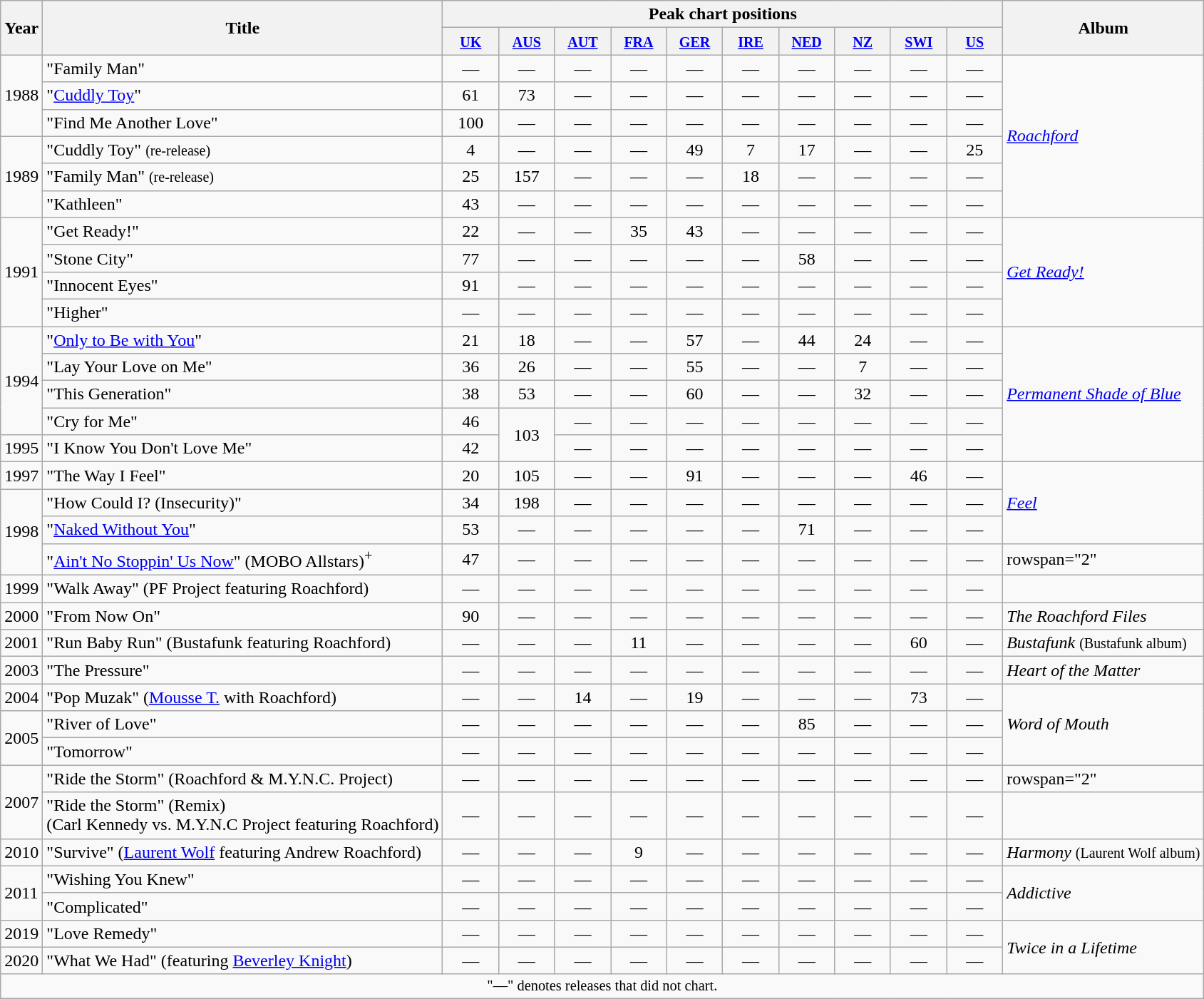<table class="wikitable">
<tr>
<th rowspan="2">Year</th>
<th rowspan="2">Title</th>
<th colspan="10">Peak chart positions</th>
<th rowspan="2">Album</th>
</tr>
<tr>
<th style="width:45px;"><small><a href='#'>UK</a><br></small></th>
<th style="width:45px;"><small><a href='#'>AUS</a><br></small></th>
<th style="width:45px;"><small><a href='#'>AUT</a><br></small></th>
<th style="width:45px;"><small><a href='#'>FRA</a><br></small></th>
<th style="width:45px;"><small><a href='#'>GER</a><br></small></th>
<th style="width:45px;"><small><a href='#'>IRE</a><br></small></th>
<th style="width:45px;"><small><a href='#'>NED</a><br></small></th>
<th style="width:45px;"><small><a href='#'>NZ</a><br></small></th>
<th style="width:45px;"><small><a href='#'>SWI</a><br></small></th>
<th style="width:45px;"><small><a href='#'>US</a><br></small></th>
</tr>
<tr>
<td rowspan="3">1988</td>
<td>"Family Man"</td>
<td style="text-align:center;">—</td>
<td style="text-align:center;">—</td>
<td style="text-align:center;">—</td>
<td style="text-align:center;">—</td>
<td style="text-align:center;">—</td>
<td style="text-align:center;">—</td>
<td style="text-align:center;">—</td>
<td style="text-align:center;">—</td>
<td style="text-align:center;">—</td>
<td style="text-align:center;">—</td>
<td rowspan="6"><em><a href='#'>Roachford</a></em></td>
</tr>
<tr>
<td>"<a href='#'>Cuddly Toy</a>"</td>
<td style="text-align:center;">61</td>
<td style="text-align:center;">73</td>
<td style="text-align:center;">—</td>
<td style="text-align:center;">—</td>
<td style="text-align:center;">—</td>
<td style="text-align:center;">—</td>
<td style="text-align:center;">—</td>
<td style="text-align:center;">—</td>
<td style="text-align:center;">—</td>
<td style="text-align:center;">—</td>
</tr>
<tr>
<td>"Find Me Another Love"</td>
<td style="text-align:center;">100</td>
<td style="text-align:center;">—</td>
<td style="text-align:center;">—</td>
<td style="text-align:center;">—</td>
<td style="text-align:center;">—</td>
<td style="text-align:center;">—</td>
<td style="text-align:center;">—</td>
<td style="text-align:center;">—</td>
<td style="text-align:center;">—</td>
<td style="text-align:center;">—</td>
</tr>
<tr>
<td rowspan="3">1989</td>
<td>"Cuddly Toy" <small>(re-release)</small></td>
<td style="text-align:center;">4</td>
<td style="text-align:center;">—</td>
<td style="text-align:center;">—</td>
<td style="text-align:center;">—</td>
<td style="text-align:center;">49</td>
<td style="text-align:center;">7</td>
<td style="text-align:center;">17</td>
<td style="text-align:center;">—</td>
<td style="text-align:center;">—</td>
<td style="text-align:center;">25</td>
</tr>
<tr>
<td>"Family Man" <small>(re-release)</small></td>
<td style="text-align:center;">25</td>
<td style="text-align:center;">157</td>
<td style="text-align:center;">—</td>
<td style="text-align:center;">—</td>
<td style="text-align:center;">—</td>
<td style="text-align:center;">18</td>
<td style="text-align:center;">—</td>
<td style="text-align:center;">—</td>
<td style="text-align:center;">—</td>
<td style="text-align:center;">—</td>
</tr>
<tr>
<td>"Kathleen"</td>
<td style="text-align:center;">43</td>
<td style="text-align:center;">—</td>
<td style="text-align:center;">—</td>
<td style="text-align:center;">—</td>
<td style="text-align:center;">—</td>
<td style="text-align:center;">—</td>
<td style="text-align:center;">—</td>
<td style="text-align:center;">—</td>
<td style="text-align:center;">—</td>
<td style="text-align:center;">—</td>
</tr>
<tr>
<td rowspan="4">1991</td>
<td>"Get Ready!"</td>
<td style="text-align:center;">22</td>
<td style="text-align:center;">—</td>
<td style="text-align:center;">—</td>
<td style="text-align:center;">35</td>
<td style="text-align:center;">43</td>
<td style="text-align:center;">—</td>
<td style="text-align:center;">—</td>
<td style="text-align:center;">—</td>
<td style="text-align:center;">—</td>
<td style="text-align:center;">—</td>
<td rowspan="4"><em><a href='#'>Get Ready!</a></em></td>
</tr>
<tr>
<td>"Stone City"</td>
<td style="text-align:center;">77</td>
<td style="text-align:center;">—</td>
<td style="text-align:center;">—</td>
<td style="text-align:center;">—</td>
<td style="text-align:center;">—</td>
<td style="text-align:center;">—</td>
<td style="text-align:center;">58</td>
<td style="text-align:center;">—</td>
<td style="text-align:center;">—</td>
<td style="text-align:center;">—</td>
</tr>
<tr>
<td>"Innocent Eyes"</td>
<td style="text-align:center;">91</td>
<td style="text-align:center;">—</td>
<td style="text-align:center;">—</td>
<td style="text-align:center;">—</td>
<td style="text-align:center;">—</td>
<td style="text-align:center;">—</td>
<td style="text-align:center;">—</td>
<td style="text-align:center;">—</td>
<td style="text-align:center;">—</td>
<td style="text-align:center;">—</td>
</tr>
<tr>
<td>"Higher"</td>
<td style="text-align:center;">—</td>
<td style="text-align:center;">—</td>
<td style="text-align:center;">—</td>
<td style="text-align:center;">—</td>
<td style="text-align:center;">—</td>
<td style="text-align:center;">—</td>
<td style="text-align:center;">—</td>
<td style="text-align:center;">—</td>
<td style="text-align:center;">—</td>
<td style="text-align:center;">—</td>
</tr>
<tr>
<td rowspan="4">1994</td>
<td>"<a href='#'>Only to Be with You</a>"</td>
<td style="text-align:center;">21</td>
<td style="text-align:center;">18</td>
<td style="text-align:center;">—</td>
<td style="text-align:center;">—</td>
<td style="text-align:center;">57</td>
<td style="text-align:center;">—</td>
<td style="text-align:center;">44</td>
<td style="text-align:center;">24</td>
<td style="text-align:center;">—</td>
<td style="text-align:center;">—</td>
<td rowspan="5"><em><a href='#'>Permanent Shade of Blue</a></em></td>
</tr>
<tr>
<td>"Lay Your Love on Me"</td>
<td style="text-align:center;">36</td>
<td style="text-align:center;">26</td>
<td style="text-align:center;">—</td>
<td style="text-align:center;">—</td>
<td style="text-align:center;">55</td>
<td style="text-align:center;">—</td>
<td style="text-align:center;">—</td>
<td style="text-align:center;">7</td>
<td style="text-align:center;">—</td>
<td style="text-align:center;">—</td>
</tr>
<tr>
<td>"This Generation"</td>
<td style="text-align:center;">38</td>
<td style="text-align:center;">53</td>
<td style="text-align:center;">—</td>
<td style="text-align:center;">—</td>
<td style="text-align:center;">60</td>
<td style="text-align:center;">—</td>
<td style="text-align:center;">—</td>
<td style="text-align:center;">32</td>
<td style="text-align:center;">—</td>
<td style="text-align:center;">—</td>
</tr>
<tr>
<td>"Cry for Me"</td>
<td style="text-align:center;">46</td>
<td style="text-align:center;" rowspan=2>103</td>
<td style="text-align:center;">—</td>
<td style="text-align:center;">—</td>
<td style="text-align:center;">—</td>
<td style="text-align:center;">—</td>
<td style="text-align:center;">—</td>
<td style="text-align:center;">—</td>
<td style="text-align:center;">—</td>
<td style="text-align:center;">—</td>
</tr>
<tr>
<td>1995</td>
<td>"I Know You Don't Love Me"</td>
<td style="text-align:center;">42</td>
<td style="text-align:center;">—</td>
<td style="text-align:center;">—</td>
<td style="text-align:center;">—</td>
<td style="text-align:center;">—</td>
<td style="text-align:center;">—</td>
<td style="text-align:center;">—</td>
<td style="text-align:center;">—</td>
<td style="text-align:center;">—</td>
</tr>
<tr>
<td>1997</td>
<td>"The Way I Feel"</td>
<td style="text-align:center;">20</td>
<td style="text-align:center;">105</td>
<td style="text-align:center;">—</td>
<td style="text-align:center;">—</td>
<td style="text-align:center;">91</td>
<td style="text-align:center;">—</td>
<td style="text-align:center;">—</td>
<td style="text-align:center;">—</td>
<td style="text-align:center;">46</td>
<td style="text-align:center;">—</td>
<td rowspan="3"><em><a href='#'>Feel</a></em></td>
</tr>
<tr>
<td rowspan="3">1998</td>
<td>"How Could I? (Insecurity)"</td>
<td style="text-align:center;">34</td>
<td style="text-align:center;">198</td>
<td style="text-align:center;">—</td>
<td style="text-align:center;">—</td>
<td style="text-align:center;">—</td>
<td style="text-align:center;">—</td>
<td style="text-align:center;">—</td>
<td style="text-align:center;">—</td>
<td style="text-align:center;">—</td>
<td style="text-align:center;">—</td>
</tr>
<tr>
<td>"<a href='#'>Naked Without You</a>"</td>
<td style="text-align:center;">53</td>
<td style="text-align:center;">—</td>
<td style="text-align:center;">—</td>
<td style="text-align:center;">—</td>
<td style="text-align:center;">—</td>
<td style="text-align:center;">—</td>
<td style="text-align:center;">71</td>
<td style="text-align:center;">—</td>
<td style="text-align:center;">—</td>
<td style="text-align:center;">—</td>
</tr>
<tr>
<td>"<a href='#'>Ain't No Stoppin' Us Now</a>" (MOBO Allstars)<sup>+</sup></td>
<td style="text-align:center;">47</td>
<td style="text-align:center;">—</td>
<td style="text-align:center;">—</td>
<td style="text-align:center;">—</td>
<td style="text-align:center;">—</td>
<td style="text-align:center;">—</td>
<td style="text-align:center;">—</td>
<td style="text-align:center;">—</td>
<td style="text-align:center;">—</td>
<td style="text-align:center;">—</td>
<td>rowspan="2" </td>
</tr>
<tr>
<td>1999</td>
<td>"Walk Away" (PF Project featuring Roachford)</td>
<td style="text-align:center;">—</td>
<td style="text-align:center;">—</td>
<td style="text-align:center;">—</td>
<td style="text-align:center;">—</td>
<td style="text-align:center;">—</td>
<td style="text-align:center;">—</td>
<td style="text-align:center;">—</td>
<td style="text-align:center;">—</td>
<td style="text-align:center;">—</td>
<td style="text-align:center;">—</td>
</tr>
<tr>
<td>2000</td>
<td>"From Now On"</td>
<td style="text-align:center;">90</td>
<td style="text-align:center;">—</td>
<td style="text-align:center;">—</td>
<td style="text-align:center;">—</td>
<td style="text-align:center;">—</td>
<td style="text-align:center;">—</td>
<td style="text-align:center;">—</td>
<td style="text-align:center;">—</td>
<td style="text-align:center;">—</td>
<td style="text-align:center;">—</td>
<td><em>The Roachford Files</em></td>
</tr>
<tr>
<td>2001</td>
<td>"Run Baby Run" (Bustafunk featuring Roachford)</td>
<td style="text-align:center;">—</td>
<td style="text-align:center;">—</td>
<td style="text-align:center;">—</td>
<td style="text-align:center;">11</td>
<td style="text-align:center;">—</td>
<td style="text-align:center;">—</td>
<td style="text-align:center;">—</td>
<td style="text-align:center;">—</td>
<td style="text-align:center;">60</td>
<td style="text-align:center;">—</td>
<td><em>Bustafunk</em> <small>(Bustafunk album)</small></td>
</tr>
<tr>
<td>2003</td>
<td>"The Pressure"</td>
<td style="text-align:center;">—</td>
<td style="text-align:center;">—</td>
<td style="text-align:center;">—</td>
<td style="text-align:center;">—</td>
<td style="text-align:center;">—</td>
<td style="text-align:center;">—</td>
<td style="text-align:center;">—</td>
<td style="text-align:center;">—</td>
<td style="text-align:center;">—</td>
<td style="text-align:center;">—</td>
<td><em>Heart of the Matter</em></td>
</tr>
<tr>
<td>2004</td>
<td>"Pop Muzak" (<a href='#'>Mousse T.</a> with Roachford)</td>
<td style="text-align:center;">—</td>
<td style="text-align:center;">—</td>
<td style="text-align:center;">14</td>
<td style="text-align:center;">—</td>
<td style="text-align:center;">19</td>
<td style="text-align:center;">—</td>
<td style="text-align:center;">—</td>
<td style="text-align:center;">—</td>
<td style="text-align:center;">73</td>
<td style="text-align:center;">—</td>
<td rowspan="3"><em>Word of Mouth</em></td>
</tr>
<tr>
<td rowspan="2">2005</td>
<td>"River of Love"</td>
<td style="text-align:center;">—</td>
<td style="text-align:center;">—</td>
<td style="text-align:center;">—</td>
<td style="text-align:center;">—</td>
<td style="text-align:center;">—</td>
<td style="text-align:center;">—</td>
<td style="text-align:center;">85</td>
<td style="text-align:center;">—</td>
<td style="text-align:center;">—</td>
<td style="text-align:center;">—</td>
</tr>
<tr>
<td>"Tomorrow"</td>
<td style="text-align:center;">—</td>
<td style="text-align:center;">—</td>
<td style="text-align:center;">—</td>
<td style="text-align:center;">—</td>
<td style="text-align:center;">—</td>
<td style="text-align:center;">—</td>
<td style="text-align:center;">—</td>
<td style="text-align:center;">—</td>
<td style="text-align:center;">—</td>
<td style="text-align:center;">—</td>
</tr>
<tr>
<td rowspan="2">2007</td>
<td>"Ride the Storm" (Roachford & M.Y.N.C. Project)</td>
<td style="text-align:center;">—</td>
<td style="text-align:center;">—</td>
<td style="text-align:center;">—</td>
<td style="text-align:center;">—</td>
<td style="text-align:center;">—</td>
<td style="text-align:center;">—</td>
<td style="text-align:center;">—</td>
<td style="text-align:center;">—</td>
<td style="text-align:center;">—</td>
<td style="text-align:center;">—</td>
<td>rowspan="2" </td>
</tr>
<tr>
<td>"Ride the Storm" (Remix) <br>(Carl Kennedy vs. M.Y.N.C Project featuring Roachford)</td>
<td style="text-align:center;">—</td>
<td style="text-align:center;">—</td>
<td style="text-align:center;">—</td>
<td style="text-align:center;">—</td>
<td style="text-align:center;">—</td>
<td style="text-align:center;">—</td>
<td style="text-align:center;">—</td>
<td style="text-align:center;">—</td>
<td style="text-align:center;">—</td>
<td style="text-align:center;">—</td>
</tr>
<tr>
<td>2010</td>
<td>"Survive" (<a href='#'>Laurent Wolf</a> featuring Andrew Roachford)</td>
<td style="text-align:center;">—</td>
<td style="text-align:center;">—</td>
<td style="text-align:center;">—</td>
<td style="text-align:center;">9</td>
<td style="text-align:center;">—</td>
<td style="text-align:center;">—</td>
<td style="text-align:center;">—</td>
<td style="text-align:center;">—</td>
<td style="text-align:center;">—</td>
<td style="text-align:center;">—</td>
<td><em>Harmony</em> <small>(Laurent Wolf album)</small></td>
</tr>
<tr>
<td rowspan="2">2011</td>
<td>"Wishing You Knew"</td>
<td style="text-align:center;">—</td>
<td style="text-align:center;">—</td>
<td style="text-align:center;">—</td>
<td style="text-align:center;">—</td>
<td style="text-align:center;">—</td>
<td style="text-align:center;">—</td>
<td style="text-align:center;">—</td>
<td style="text-align:center;">—</td>
<td style="text-align:center;">—</td>
<td style="text-align:center;">—</td>
<td rowspan="2"><em>Addictive</em></td>
</tr>
<tr>
<td>"Complicated"</td>
<td style="text-align:center;">—</td>
<td style="text-align:center;">—</td>
<td style="text-align:center;">—</td>
<td style="text-align:center;">—</td>
<td style="text-align:center;">—</td>
<td style="text-align:center;">—</td>
<td style="text-align:center;">—</td>
<td style="text-align:center;">—</td>
<td style="text-align:center;">—</td>
<td style="text-align:center;">—</td>
</tr>
<tr>
<td>2019</td>
<td>"Love Remedy"</td>
<td style="text-align:center;">—</td>
<td style="text-align:center;">—</td>
<td style="text-align:center;">—</td>
<td style="text-align:center;">—</td>
<td style="text-align:center;">—</td>
<td style="text-align:center;">—</td>
<td style="text-align:center;">—</td>
<td style="text-align:center;">—</td>
<td style="text-align:center;">—</td>
<td style="text-align:center;">—</td>
<td rowspan="2"><em>Twice in a Lifetime</em></td>
</tr>
<tr>
<td>2020</td>
<td>"What We Had" (featuring <a href='#'>Beverley Knight</a>)</td>
<td style="text-align:center;">—</td>
<td style="text-align:center;">—</td>
<td style="text-align:center;">—</td>
<td style="text-align:center;">—</td>
<td style="text-align:center;">—</td>
<td style="text-align:center;">—</td>
<td style="text-align:center;">—</td>
<td style="text-align:center;">—</td>
<td style="text-align:center;">—</td>
<td style="text-align:center;">—</td>
</tr>
<tr>
<td colspan="13" style="text-align:center; font-size:85%">"—" denotes releases that did not chart.</td>
</tr>
</table>
